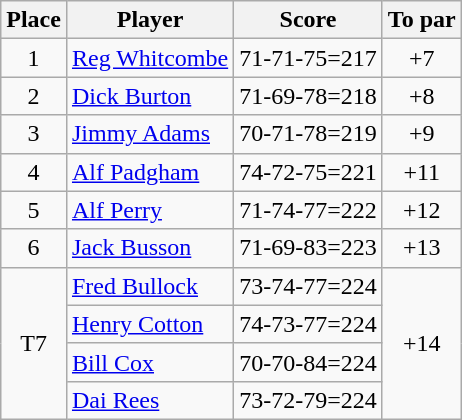<table class=wikitable>
<tr>
<th>Place</th>
<th>Player</th>
<th>Score</th>
<th>To par</th>
</tr>
<tr>
<td align=center>1</td>
<td> <a href='#'>Reg Whitcombe</a></td>
<td>71-71-75=217</td>
<td align=center>+7</td>
</tr>
<tr>
<td align=center>2</td>
<td> <a href='#'>Dick Burton</a></td>
<td>71-69-78=218</td>
<td align=center>+8</td>
</tr>
<tr>
<td align=center>3</td>
<td> <a href='#'>Jimmy Adams</a></td>
<td>70-71-78=219</td>
<td align=center>+9</td>
</tr>
<tr>
<td align=center>4</td>
<td> <a href='#'>Alf Padgham</a></td>
<td>74-72-75=221</td>
<td align=center>+11</td>
</tr>
<tr>
<td align=center>5</td>
<td> <a href='#'>Alf Perry</a></td>
<td>71-74-77=222</td>
<td align=center>+12</td>
</tr>
<tr>
<td align=center>6</td>
<td> <a href='#'>Jack Busson</a></td>
<td>71-69-83=223</td>
<td align=center>+13</td>
</tr>
<tr>
<td rowspan=4 align=center>T7</td>
<td> <a href='#'>Fred Bullock</a></td>
<td>73-74-77=224</td>
<td rowspan=4 align=center>+14</td>
</tr>
<tr>
<td> <a href='#'>Henry Cotton</a></td>
<td>74-73-77=224</td>
</tr>
<tr>
<td> <a href='#'>Bill Cox</a></td>
<td>70-70-84=224</td>
</tr>
<tr>
<td> <a href='#'>Dai Rees</a></td>
<td>73-72-79=224</td>
</tr>
</table>
